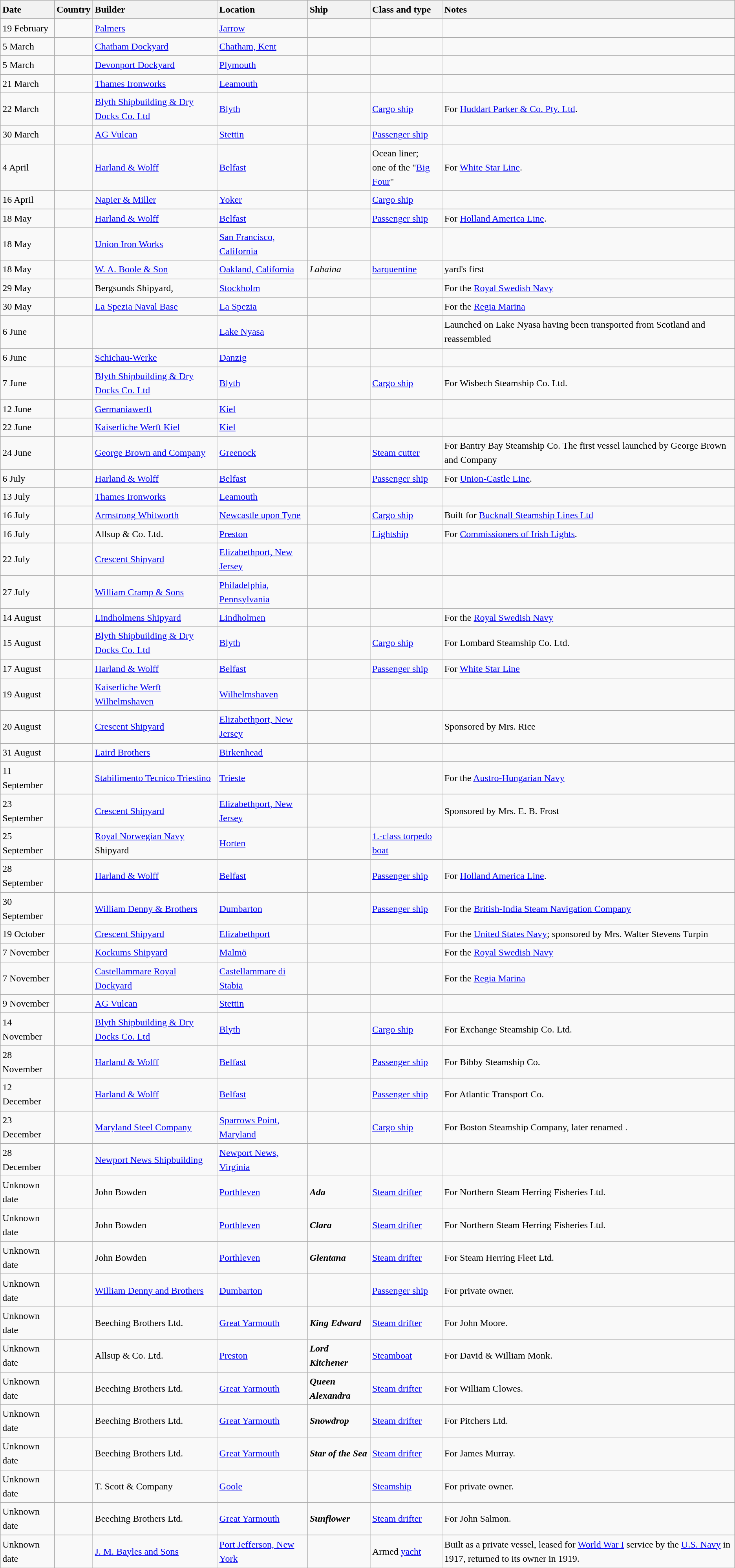<table class="wikitable sortable" style="font-size:1.00em; line-height:1.5em;">
<tr>
<th style="text-align: left;">Date</th>
<th style="text-align: left;">Country</th>
<th style="text-align: left;">Builder</th>
<th style="text-align: left;">Location</th>
<th style="text-align: left;">Ship</th>
<th style="text-align: left;">Class and type</th>
<th style="text-align: left;">Notes</th>
</tr>
<tr>
<td>19 February</td>
<td></td>
<td><a href='#'>Palmers</a></td>
<td><a href='#'>Jarrow</a></td>
<td><strong></strong></td>
<td></td>
<td></td>
</tr>
<tr>
<td>5 March</td>
<td></td>
<td><a href='#'>Chatham Dockyard</a></td>
<td><a href='#'>Chatham, Kent</a></td>
<td><strong></strong></td>
<td></td>
<td></td>
</tr>
<tr>
<td>5 March</td>
<td></td>
<td><a href='#'>Devonport Dockyard</a></td>
<td><a href='#'>Plymouth</a></td>
<td><strong></strong></td>
<td></td>
<td></td>
</tr>
<tr ---->
<td>21 March</td>
<td></td>
<td><a href='#'>Thames Ironworks</a></td>
<td><a href='#'>Leamouth</a></td>
<td><strong></strong></td>
<td></td>
<td></td>
</tr>
<tr ---->
<td>22 March</td>
<td></td>
<td><a href='#'>Blyth Shipbuilding & Dry Docks Co. Ltd</a></td>
<td><a href='#'>Blyth</a></td>
<td><strong></strong></td>
<td><a href='#'>Cargo ship</a></td>
<td>For <a href='#'>Huddart Parker & Co. Pty. Ltd</a>.</td>
</tr>
<tr ---->
<td>30 March</td>
<td></td>
<td><a href='#'>AG Vulcan</a></td>
<td><a href='#'>Stettin</a></td>
<td><strong></strong></td>
<td><a href='#'>Passenger ship</a></td>
<td></td>
</tr>
<tr ---->
<td>4 April</td>
<td></td>
<td><a href='#'>Harland & Wolff</a></td>
<td><a href='#'>Belfast</a></td>
<td><strong></strong></td>
<td>Ocean liner;<br>one of the "<a href='#'>Big Four</a>"</td>
<td>For <a href='#'>White Star Line</a>.</td>
</tr>
<tr ---->
<td>16 April</td>
<td></td>
<td><a href='#'>Napier & Miller</a></td>
<td><a href='#'>Yoker</a></td>
<td><strong></strong></td>
<td><a href='#'>Cargo ship</a></td>
<td></td>
</tr>
<tr ---->
<td>18 May</td>
<td></td>
<td><a href='#'>Harland & Wolff</a></td>
<td><a href='#'>Belfast</a></td>
<td><strong></strong></td>
<td><a href='#'>Passenger ship</a></td>
<td>For <a href='#'>Holland America Line</a>.</td>
</tr>
<tr ---->
<td>18 May</td>
<td></td>
<td><a href='#'>Union Iron Works</a></td>
<td><a href='#'>San Francisco, California</a></td>
<td><strong></strong></td>
<td></td>
<td></td>
</tr>
<tr>
<td>18 May</td>
<td></td>
<td><a href='#'>W. A. Boole & Son</a></td>
<td><a href='#'>Oakland, California</a></td>
<td><em>Lahaina</em></td>
<td><a href='#'>barquentine</a></td>
<td>yard's first</td>
</tr>
<tr ---->
<td>29 May</td>
<td></td>
<td>Bergsunds Shipyard,</td>
<td><a href='#'>Stockholm</a></td>
<td><strong></strong></td>
<td></td>
<td>For the <a href='#'>Royal Swedish Navy</a></td>
</tr>
<tr>
<td>30 May</td>
<td></td>
<td><a href='#'>La Spezia Naval Base</a></td>
<td><a href='#'>La Spezia</a></td>
<td><strong></strong></td>
<td></td>
<td>For the <a href='#'>Regia Marina</a></td>
</tr>
<tr ---->
<td>6 June</td>
<td></td>
<td></td>
<td><a href='#'>Lake Nyasa</a></td>
<td><strong></strong></td>
<td></td>
<td>Launched on Lake Nyasa having been transported from Scotland and reassembled</td>
</tr>
<tr>
<td>6 June</td>
<td></td>
<td><a href='#'>Schichau-Werke</a></td>
<td><a href='#'>Danzig</a></td>
<td><strong></strong></td>
<td></td>
<td></td>
</tr>
<tr ---->
<td>7 June</td>
<td></td>
<td><a href='#'>Blyth Shipbuilding & Dry Docks Co. Ltd</a></td>
<td><a href='#'>Blyth</a></td>
<td><strong></strong></td>
<td><a href='#'>Cargo ship</a></td>
<td>For Wisbech Steamship Co. Ltd.</td>
</tr>
<tr>
<td>12 June</td>
<td></td>
<td><a href='#'>Germaniawerft</a></td>
<td><a href='#'>Kiel</a></td>
<td><strong></strong></td>
<td></td>
<td></td>
</tr>
<tr>
<td>22 June</td>
<td></td>
<td><a href='#'>Kaiserliche Werft Kiel</a></td>
<td><a href='#'>Kiel</a></td>
<td><strong></strong></td>
<td></td>
</tr>
<tr ---->
<td>24 June</td>
<td></td>
<td><a href='#'>George Brown and Company</a></td>
<td><a href='#'>Greenock</a></td>
<td><strong></strong></td>
<td><a href='#'>Steam cutter</a></td>
<td>For Bantry Bay Steamship Co. The first vessel launched by George Brown and Company</td>
</tr>
<tr ---->
<td>6 July</td>
<td></td>
<td><a href='#'>Harland & Wolff</a></td>
<td><a href='#'>Belfast</a></td>
<td><strong></strong></td>
<td><a href='#'>Passenger ship</a></td>
<td>For <a href='#'>Union-Castle Line</a>.</td>
</tr>
<tr ---->
<td>13 July</td>
<td></td>
<td><a href='#'>Thames Ironworks</a></td>
<td><a href='#'>Leamouth</a></td>
<td><strong></strong></td>
<td></td>
<td></td>
</tr>
<tr ---->
<td>16 July</td>
<td></td>
<td><a href='#'>Armstrong Whitworth</a></td>
<td><a href='#'>Newcastle upon Tyne</a></td>
<td><strong></strong></td>
<td><a href='#'>Cargo ship</a></td>
<td>Built for <a href='#'>Bucknall Steamship Lines Ltd</a></td>
</tr>
<tr ---->
<td>16 July</td>
<td></td>
<td>Allsup & Co. Ltd.</td>
<td><a href='#'>Preston</a></td>
<td><strong></strong></td>
<td><a href='#'>Lightship</a></td>
<td>For <a href='#'>Commissioners of Irish Lights</a>.</td>
</tr>
<tr ---->
<td>22 July</td>
<td></td>
<td><a href='#'>Crescent Shipyard</a></td>
<td><a href='#'>Elizabethport, New Jersey</a></td>
<td><strong></strong></td>
<td></td>
<td></td>
</tr>
<tr ---->
<td>27 July</td>
<td></td>
<td><a href='#'>William Cramp & Sons</a></td>
<td><a href='#'>Philadelphia, Pennsylvania</a></td>
<td><strong></strong></td>
<td></td>
<td></td>
</tr>
<tr>
<td>14 August</td>
<td></td>
<td><a href='#'>Lindholmens Shipyard</a></td>
<td><a href='#'>Lindholmen</a></td>
<td><strong></strong></td>
<td></td>
<td>For the <a href='#'>Royal Swedish Navy</a></td>
</tr>
<tr ---->
<td>15 August</td>
<td></td>
<td><a href='#'>Blyth Shipbuilding & Dry Docks Co. Ltd</a></td>
<td><a href='#'>Blyth</a></td>
<td><strong></strong></td>
<td><a href='#'>Cargo ship</a></td>
<td>For Lombard Steamship Co. Ltd.</td>
</tr>
<tr ---->
<td>17 August</td>
<td></td>
<td><a href='#'>Harland & Wolff</a></td>
<td><a href='#'>Belfast</a></td>
<td><strong></strong></td>
<td><a href='#'>Passenger ship</a></td>
<td>For <a href='#'>White Star Line</a></td>
</tr>
<tr>
<td>19 August</td>
<td></td>
<td><a href='#'>Kaiserliche Werft Wilhelmshaven</a></td>
<td><a href='#'>Wilhelmshaven</a></td>
<td><strong></strong></td>
<td></td>
<td></td>
</tr>
<tr ---->
<td>20 August</td>
<td></td>
<td><a href='#'>Crescent Shipyard</a></td>
<td><a href='#'>Elizabethport, New Jersey</a></td>
<td><strong></strong></td>
<td></td>
<td>Sponsored by Mrs. Rice </td>
</tr>
<tr>
<td>31 August</td>
<td></td>
<td><a href='#'>Laird Brothers</a></td>
<td><a href='#'>Birkenhead</a></td>
<td><strong></strong></td>
<td></td>
<td></td>
</tr>
<tr>
<td>11 September</td>
<td></td>
<td><a href='#'>Stabilimento Tecnico Triestino</a></td>
<td><a href='#'>Trieste</a></td>
<td><strong></strong></td>
<td></td>
<td>For the <a href='#'>Austro-Hungarian Navy</a></td>
</tr>
<tr ---->
<td>23 September</td>
<td></td>
<td><a href='#'>Crescent Shipyard</a></td>
<td><a href='#'>Elizabethport, New Jersey</a></td>
<td><strong></strong></td>
<td></td>
<td>Sponsored by Mrs. E. B. Frost </td>
</tr>
<tr ---->
<td>25 September</td>
<td></td>
<td><a href='#'>Royal Norwegian Navy</a> Shipyard</td>
<td><a href='#'>Horten</a></td>
<td><strong></strong></td>
<td><a href='#'>1.-class torpedo boat</a></td>
<td></td>
</tr>
<tr ---->
<td>28 September</td>
<td></td>
<td><a href='#'>Harland & Wolff</a></td>
<td><a href='#'>Belfast</a></td>
<td><strong></strong></td>
<td><a href='#'>Passenger ship</a></td>
<td>For <a href='#'>Holland America Line</a>.</td>
</tr>
<tr ---->
<td>30 September</td>
<td></td>
<td><a href='#'>William Denny & Brothers</a></td>
<td><a href='#'>Dumbarton</a></td>
<td><strong></strong></td>
<td><a href='#'>Passenger ship</a></td>
<td>For the <a href='#'>British-India Steam Navigation Company</a></td>
</tr>
<tr ---->
<td>19 October</td>
<td></td>
<td><a href='#'>Crescent Shipyard</a></td>
<td><a href='#'>Elizabethport</a></td>
<td><strong></strong></td>
<td></td>
<td>For the <a href='#'>United States Navy</a>; sponsored by Mrs. Walter Stevens Turpin </td>
</tr>
<tr>
<td>7 November</td>
<td></td>
<td><a href='#'>Kockums Shipyard</a></td>
<td><a href='#'>Malmö</a></td>
<td><strong></strong></td>
<td></td>
<td>For the <a href='#'>Royal Swedish Navy</a></td>
</tr>
<tr>
<td>7 November</td>
<td></td>
<td><a href='#'>Castellammare Royal Dockyard</a></td>
<td><a href='#'>Castellammare di Stabia</a></td>
<td><strong></strong></td>
<td></td>
<td>For the <a href='#'>Regia Marina</a></td>
</tr>
<tr>
<td>9 November</td>
<td></td>
<td><a href='#'>AG Vulcan</a></td>
<td><a href='#'>Stettin</a></td>
<td><strong></strong></td>
<td></td>
<td></td>
</tr>
<tr ---->
<td>14 November</td>
<td></td>
<td><a href='#'>Blyth Shipbuilding & Dry Docks Co. Ltd</a></td>
<td><a href='#'>Blyth</a></td>
<td><strong></strong></td>
<td><a href='#'>Cargo ship</a></td>
<td>For Exchange Steamship Co. Ltd.</td>
</tr>
<tr ---->
<td>28 November</td>
<td></td>
<td><a href='#'>Harland & Wolff</a></td>
<td><a href='#'>Belfast</a></td>
<td><strong></strong></td>
<td><a href='#'>Passenger ship</a></td>
<td>For Bibby Steamship Co.</td>
</tr>
<tr ---->
<td>12 December</td>
<td></td>
<td><a href='#'>Harland & Wolff</a></td>
<td><a href='#'>Belfast</a></td>
<td><strong></strong></td>
<td><a href='#'>Passenger ship</a></td>
<td>For Atlantic Transport Co.</td>
</tr>
<tr ---->
<td>23 December</td>
<td></td>
<td><a href='#'>Maryland Steel Company</a></td>
<td><a href='#'>Sparrows Point, Maryland</a></td>
<td><strong></strong></td>
<td><a href='#'>Cargo ship</a></td>
<td>For Boston Steamship Company, later renamed .</td>
</tr>
<tr ---->
<td>28 December</td>
<td></td>
<td><a href='#'>Newport News Shipbuilding</a></td>
<td><a href='#'>Newport News, Virginia</a></td>
<td><strong></strong></td>
<td></td>
<td></td>
</tr>
<tr ---->
<td>Unknown date</td>
<td></td>
<td>John Bowden</td>
<td><a href='#'>Porthleven</a></td>
<td><strong><em>Ada</em></strong></td>
<td><a href='#'>Steam drifter</a></td>
<td>For Northern Steam Herring Fisheries Ltd.</td>
</tr>
<tr ---->
<td>Unknown date</td>
<td></td>
<td>John Bowden</td>
<td><a href='#'>Porthleven</a></td>
<td><strong><em>Clara</em></strong></td>
<td><a href='#'>Steam drifter</a></td>
<td>For Northern Steam Herring Fisheries Ltd.</td>
</tr>
<tr ---->
<td>Unknown date</td>
<td></td>
<td>John Bowden</td>
<td><a href='#'>Porthleven</a></td>
<td><strong><em>Glentana</em></strong></td>
<td><a href='#'>Steam drifter</a></td>
<td>For Steam Herring Fleet Ltd.</td>
</tr>
<tr>
<td>Unknown date</td>
<td></td>
<td><a href='#'>William Denny and Brothers</a></td>
<td><a href='#'>Dumbarton</a></td>
<td><strong></strong></td>
<td><a href='#'>Passenger ship</a></td>
<td>For private owner.</td>
</tr>
<tr ---->
<td>Unknown date</td>
<td></td>
<td>Beeching Brothers Ltd.</td>
<td><a href='#'>Great Yarmouth</a></td>
<td><strong><em>King Edward</em></strong></td>
<td><a href='#'>Steam drifter</a></td>
<td>For John Moore.</td>
</tr>
<tr ---->
<td>Unknown date</td>
<td></td>
<td>Allsup & Co. Ltd.</td>
<td><a href='#'>Preston</a></td>
<td><strong><em>Lord Kitchener</em></strong></td>
<td><a href='#'>Steamboat</a></td>
<td>For David & William  Monk.</td>
</tr>
<tr ---->
<td>Unknown date</td>
<td></td>
<td>Beeching Brothers Ltd.</td>
<td><a href='#'>Great Yarmouth</a></td>
<td><strong><em>Queen Alexandra</em></strong></td>
<td><a href='#'>Steam drifter</a></td>
<td>For William Clowes.</td>
</tr>
<tr ---->
<td>Unknown date</td>
<td></td>
<td>Beeching Brothers Ltd.</td>
<td><a href='#'>Great Yarmouth</a></td>
<td><strong><em>Snowdrop</em></strong></td>
<td><a href='#'>Steam drifter</a></td>
<td>For Pitchers Ltd.</td>
</tr>
<tr ---->
<td>Unknown date</td>
<td></td>
<td>Beeching Brothers Ltd.</td>
<td><a href='#'>Great Yarmouth</a></td>
<td><strong><em>Star of the Sea</em></strong></td>
<td><a href='#'>Steam drifter</a></td>
<td>For James Murray.</td>
</tr>
<tr ---->
<td>Unknown date</td>
<td></td>
<td>T. Scott & Company</td>
<td><a href='#'>Goole</a></td>
<td><strong></strong></td>
<td><a href='#'>Steamship</a></td>
<td>For private owner.</td>
</tr>
<tr ---->
<td>Unknown date</td>
<td></td>
<td>Beeching Brothers Ltd.</td>
<td><a href='#'>Great Yarmouth</a></td>
<td><strong><em>Sunflower</em></strong></td>
<td><a href='#'>Steam drifter</a></td>
<td>For John Salmon.</td>
</tr>
<tr>
<td>Unknown date</td>
<td></td>
<td><a href='#'>J. M. Bayles and Sons</a></td>
<td><a href='#'>Port Jefferson, New York</a></td>
<td><strong></strong></td>
<td>Armed <a href='#'>yacht</a></td>
<td>Built as a private vessel, leased for <a href='#'>World War I</a> service by the <a href='#'>U.S. Navy</a> in 1917, returned to its owner in 1919.</td>
</tr>
</table>
